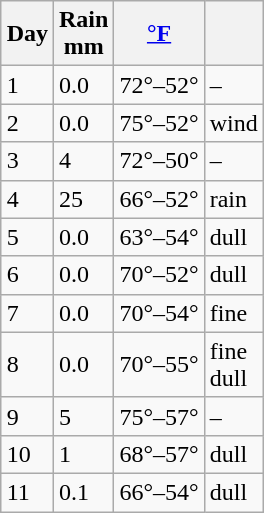<table class="wikitable" align=right style="margin:0 0 1em 1em">
<tr>
<th>Day</th>
<th>Rain<br>mm</th>
<th><a href='#'>°F</a></th>
<th></th>
</tr>
<tr>
<td>1</td>
<td>0.0</td>
<td>72°–52°</td>
<td>–</td>
</tr>
<tr>
<td>2</td>
<td>0.0</td>
<td>75°–52°</td>
<td>wind</td>
</tr>
<tr>
<td>3</td>
<td>4</td>
<td>72°–50°</td>
<td>–</td>
</tr>
<tr>
<td>4</td>
<td>25</td>
<td>66°–52°</td>
<td>rain</td>
</tr>
<tr>
<td>5</td>
<td>0.0</td>
<td>63°–54°</td>
<td>dull</td>
</tr>
<tr>
<td>6</td>
<td>0.0</td>
<td>70°–52°</td>
<td>dull</td>
</tr>
<tr>
<td>7</td>
<td>0.0</td>
<td>70°–54°</td>
<td>fine</td>
</tr>
<tr>
<td>8</td>
<td>0.0</td>
<td>70°–55°</td>
<td>fine<br>dull</td>
</tr>
<tr>
<td>9</td>
<td>5</td>
<td>75°–57°</td>
<td>–</td>
</tr>
<tr>
<td>10</td>
<td>1</td>
<td>68°–57°</td>
<td>dull</td>
</tr>
<tr>
<td>11</td>
<td>0.1</td>
<td>66°–54°</td>
<td>dull</td>
</tr>
</table>
